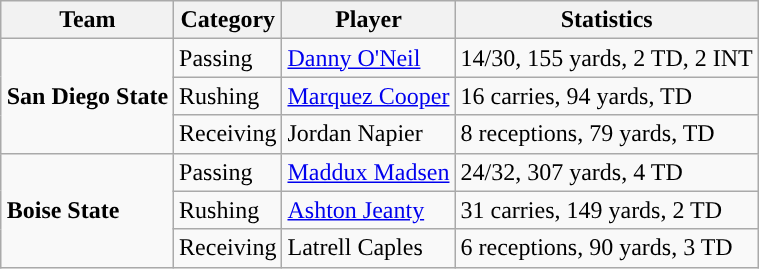<table class="wikitable" style="float: right;">
<tr>
<th>Team</th>
<th>Category</th>
<th>Player</th>
<th>Statistics</th>
</tr>
<tr>
<td rowspan=3><strong>San Diego State</strong></td>
<td>Passing</td>
<td><a href='#'>Danny O'Neil</a></td>
<td>14/30, 155 yards, 2 TD, 2 INT</td>
</tr>
<tr>
<td>Rushing</td>
<td><a href='#'>Marquez Cooper</a></td>
<td>16 carries, 94 yards, TD</td>
</tr>
<tr>
<td>Receiving</td>
<td>Jordan Napier</td>
<td>8 receptions, 79 yards, TD</td>
</tr>
<tr>
<td rowspan=3><strong>Boise State</strong></td>
<td>Passing</td>
<td><a href='#'>Maddux Madsen</a></td>
<td>24/32, 307 yards, 4 TD</td>
</tr>
<tr>
<td>Rushing</td>
<td><a href='#'>Ashton Jeanty</a></td>
<td>31 carries, 149 yards, 2 TD</td>
</tr>
<tr>
<td>Receiving</td>
<td>Latrell Caples</td>
<td>6 receptions, 90 yards, 3 TD</td>
</tr>
</table>
